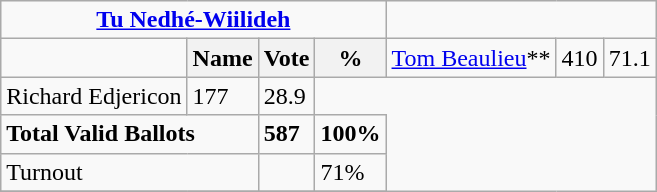<table class="wikitable">
<tr>
<td colspan=4 align=center><strong><a href='#'>Tu Nedhé-Wiilideh</a></strong></td>
</tr>
<tr>
<td></td>
<th><strong>Name </strong></th>
<th><strong>Vote</strong></th>
<th><strong>%</strong><br></th>
<td><a href='#'>Tom Beaulieu</a>**</td>
<td>410</td>
<td>71.1</td>
</tr>
<tr>
<td>Richard Edjericon</td>
<td>177</td>
<td>28.9</td>
</tr>
<tr>
<td colspan=2><strong>Total Valid Ballots</strong></td>
<td><strong>587</strong></td>
<td><strong>100%</strong></td>
</tr>
<tr>
<td colspan=2>Turnout</td>
<td></td>
<td>71%</td>
</tr>
<tr>
</tr>
</table>
